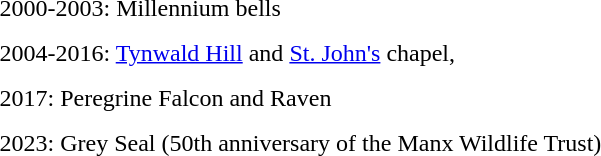<table cellspacing="10px">
<tr valign="top">
<td>2000-2003: Millennium bells<br></td>
</tr>
<tr valign="top">
<td>2004-2016: <a href='#'>Tynwald Hill</a> and <a href='#'>St. John's</a> chapel,<br></td>
</tr>
<tr valign="top">
<td>2017: Peregrine Falcon and Raven</td>
</tr>
<tr valign="top">
<td>2023: Grey Seal (50th anniversary of the Manx Wildlife Trust)</td>
</tr>
</table>
